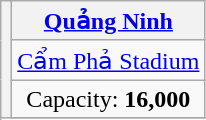<table class="wikitable" style="text-align:center">
<tr>
<th rowspan="4"></th>
<th><a href='#'>Quảng Ninh</a></th>
</tr>
<tr>
<td><a href='#'>Cẩm Phả Stadium</a></td>
</tr>
<tr>
<td>Capacity: <strong>16,000</strong></td>
</tr>
<tr>
</tr>
</table>
